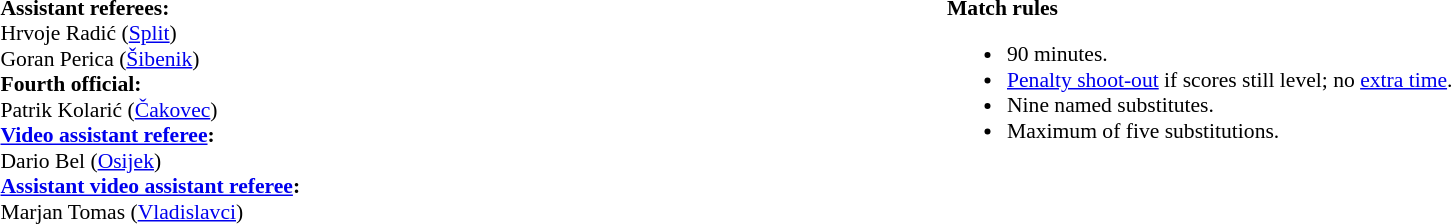<table style="width:100%; font-size:90%;">
<tr>
<td style="width:50%; vertical-align:top;"><br><strong>Assistant referees:</strong>
<br>Hrvoje Radić (<a href='#'>Split</a>)
<br>Goran Perica (<a href='#'>Šibenik</a>)
<br><strong>Fourth official:</strong>
<br>Patrik Kolarić (<a href='#'>Čakovec</a>)
<br><strong><a href='#'>Video assistant referee</a>:</strong>
<br>Dario Bel (<a href='#'>Osijek</a>)
<br><strong><a href='#'>Assistant video assistant referee</a>:</strong>
<br>Marjan Tomas (<a href='#'>Vladislavci</a>)</td>
<td style="width:60%; vertical-align:top;"><br><strong>Match rules</strong><ul><li>90 minutes.</li><li><a href='#'>Penalty shoot-out</a> if scores still level; no <a href='#'>extra time</a>.</li><li>Nine named substitutes.</li><li>Maximum of five substitutions.</li></ul></td>
</tr>
</table>
